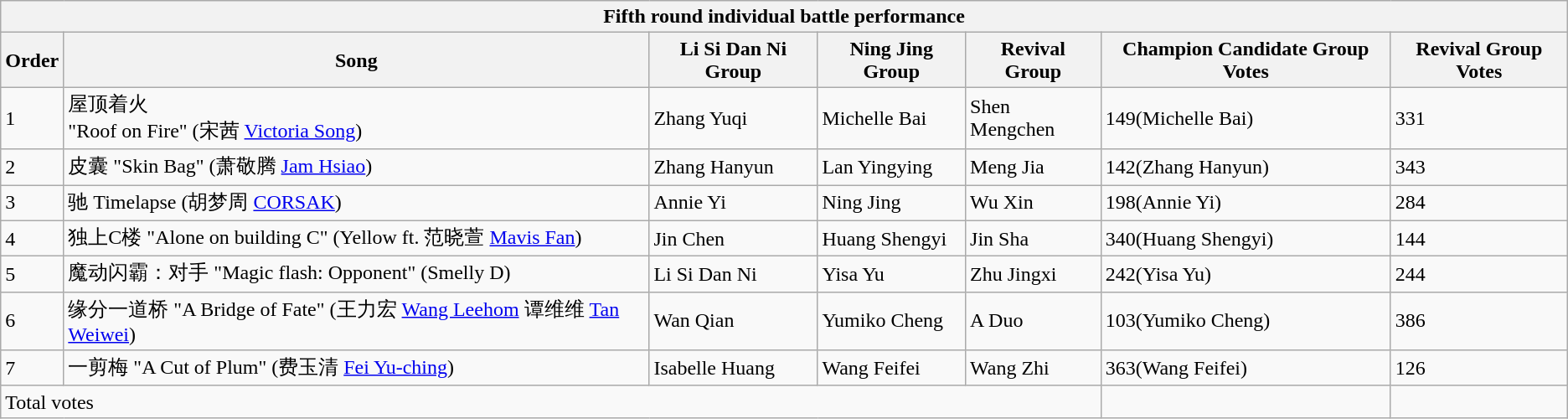<table class="wikitable">
<tr>
<th colspan="7">Fifth round individual battle performance</th>
</tr>
<tr>
<th>Order</th>
<th>Song</th>
<th>Li Si Dan Ni Group</th>
<th>Ning Jing Group</th>
<th>Revival Group</th>
<th>Champion Candidate Group Votes</th>
<th>Revival Group Votes</th>
</tr>
<tr>
<td>1</td>
<td>屋顶着火<br>"Roof on Fire" (宋茜 <a href='#'>Victoria Song</a>)</td>
<td>Zhang Yuqi</td>
<td>Michelle Bai</td>
<td>Shen Mengchen</td>
<td>149(Michelle Bai)</td>
<td>331</td>
</tr>
<tr>
<td>2</td>
<td>皮囊 "Skin Bag" (萧敬腾 <a href='#'>Jam Hsiao</a>)</td>
<td>Zhang Hanyun</td>
<td>Lan Yingying</td>
<td>Meng Jia</td>
<td>142(Zhang Hanyun)</td>
<td>343</td>
</tr>
<tr>
<td>3</td>
<td>驰 Timelapse (胡梦周 <a href='#'>CORSAK</a>)</td>
<td>Annie Yi</td>
<td>Ning Jing</td>
<td>Wu Xin</td>
<td>198(Annie Yi)</td>
<td>284</td>
</tr>
<tr>
<td>4</td>
<td>独上C楼 "Alone on building C"  (Yellow ft. 范晓萱 <a href='#'>Mavis Fan</a>)</td>
<td>Jin Chen</td>
<td>Huang Shengyi</td>
<td>Jin Sha</td>
<td>340(Huang Shengyi)</td>
<td>144</td>
</tr>
<tr>
<td>5</td>
<td>魔动闪霸：对手 "Magic flash: Opponent" (Smelly D)</td>
<td>Li Si Dan Ni</td>
<td>Yisa Yu</td>
<td>Zhu Jingxi</td>
<td>242(Yisa Yu)</td>
<td>244</td>
</tr>
<tr>
<td>6</td>
<td>缘分一道桥 "A Bridge of Fate" (王力宏 <a href='#'>Wang Leehom</a> 谭维维 <a href='#'>Tan Weiwei</a>)</td>
<td>Wan Qian</td>
<td>Yumiko Cheng</td>
<td>A Duo</td>
<td>103(Yumiko Cheng)</td>
<td>386</td>
</tr>
<tr>
<td>7</td>
<td>一剪梅 "A Cut of Plum" (费玉清 <a href='#'>Fei Yu-ching</a>)</td>
<td>Isabelle Huang</td>
<td>Wang Feifei</td>
<td>Wang Zhi</td>
<td>363(Wang Feifei)</td>
<td>126</td>
</tr>
<tr>
<td colspan="5">Total votes</td>
<td></td>
<td></td>
</tr>
</table>
